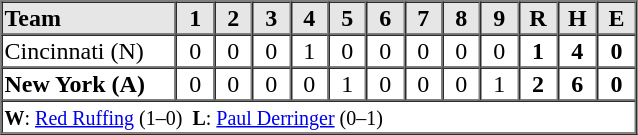<table border=1 cellspacing=0 width=425 style="margin-left:3em;">
<tr style="text-align:center; background-color:#e6e6e6;">
<th align=left width=125>Team</th>
<th width=25>1</th>
<th width=25>2</th>
<th width=25>3</th>
<th width=25>4</th>
<th width=25>5</th>
<th width=25>6</th>
<th width=25>7</th>
<th width=25>8</th>
<th width=25>9</th>
<th width=25>R</th>
<th width=25>H</th>
<th width=25>E</th>
</tr>
<tr style="text-align:center;">
<td align=left>Cincinnati (N)</td>
<td>0</td>
<td>0</td>
<td>0</td>
<td>1</td>
<td>0</td>
<td>0</td>
<td>0</td>
<td>0</td>
<td>0</td>
<td><strong>1</strong></td>
<td><strong>4</strong></td>
<td><strong>0</strong></td>
</tr>
<tr style="text-align:center;">
<td align=left><strong>New York (A)</strong></td>
<td>0</td>
<td>0</td>
<td>0</td>
<td>0</td>
<td>1</td>
<td>0</td>
<td>0</td>
<td>0</td>
<td>1</td>
<td><strong>2</strong></td>
<td><strong>6</strong></td>
<td><strong>0</strong></td>
</tr>
<tr style="text-align:left;">
<td colspan=13><small><strong>W</strong>: <a href='#'>Red Ruffing</a> (1–0)  <strong>L</strong>: <a href='#'>Paul Derringer</a> (0–1)</small></td>
</tr>
</table>
